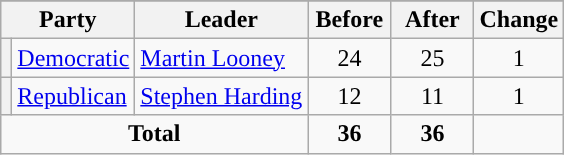<table class="wikitable" style="text-align:center;">
<tr>
</tr>
<tr>
<th colspan="2">Party</th>
<th>Leader</th>
<th style="width:3em">Before</th>
<th style="width:3em">After</th>
<th style="width:3em">Change</th>
</tr>
<tr>
<th style="background-color:"></th>
<td style="text-align:left;"><a href='#'>Democratic</a></td>
<td style="text-align:left;"><a href='#'>Martin Looney</a></td>
<td>24</td>
<td>25</td>
<td> 1</td>
</tr>
<tr>
<th style="background-color:"></th>
<td style="text-align:left;"><a href='#'>Republican</a></td>
<td style="text-align:left;"><a href='#'>Stephen Harding</a></td>
<td>12</td>
<td>11</td>
<td> 1</td>
</tr>
<tr>
<td colspan="3"><strong>Total</strong></td>
<td><strong>36</strong></td>
<td><strong>36</strong></td>
<td></td>
</tr>
</table>
